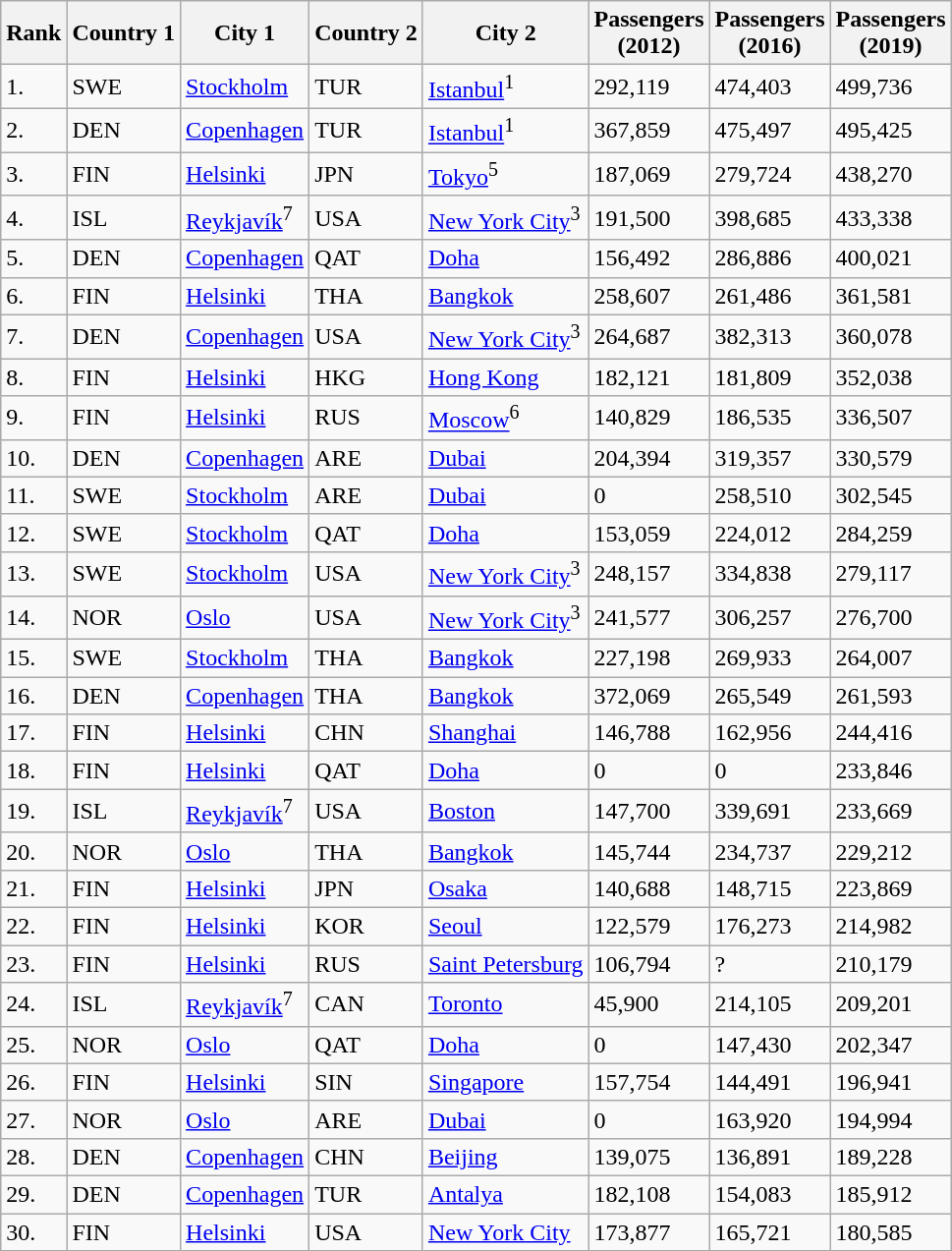<table class="wikitable sortable">
<tr>
<th>Rank</th>
<th>Country 1</th>
<th>City 1</th>
<th>Country 2</th>
<th>City 2</th>
<th>Passengers<br>(2012)</th>
<th>Passengers<br>(2016)</th>
<th>Passengers<br>(2019)</th>
</tr>
<tr>
<td>1.</td>
<td>SWE</td>
<td><a href='#'>Stockholm</a></td>
<td>TUR</td>
<td><a href='#'>Istanbul</a><sup>1</sup></td>
<td>292,119</td>
<td>474,403</td>
<td>499,736</td>
</tr>
<tr>
<td>2.</td>
<td>DEN</td>
<td><a href='#'>Copenhagen</a></td>
<td>TUR</td>
<td><a href='#'>Istanbul</a><sup>1</sup></td>
<td>367,859</td>
<td>475,497</td>
<td>495,425</td>
</tr>
<tr>
<td>3.</td>
<td>FIN</td>
<td><a href='#'>Helsinki</a></td>
<td>JPN</td>
<td><a href='#'>Tokyo</a><sup>5</sup></td>
<td>187,069</td>
<td>279,724</td>
<td>438,270</td>
</tr>
<tr>
<td>4.</td>
<td>ISL</td>
<td><a href='#'>Reykjavík</a><sup>7</sup></td>
<td>USA</td>
<td><a href='#'>New York City</a><sup>3</sup></td>
<td>191,500</td>
<td>398,685</td>
<td>433,338</td>
</tr>
<tr>
<td>5.</td>
<td>DEN</td>
<td><a href='#'>Copenhagen</a></td>
<td>QAT</td>
<td><a href='#'>Doha</a></td>
<td>156,492</td>
<td>286,886</td>
<td>400,021</td>
</tr>
<tr>
<td>6.</td>
<td>FIN</td>
<td><a href='#'>Helsinki</a></td>
<td>THA</td>
<td><a href='#'>Bangkok</a></td>
<td>258,607</td>
<td>261,486</td>
<td>361,581</td>
</tr>
<tr>
<td>7.</td>
<td>DEN</td>
<td><a href='#'>Copenhagen</a></td>
<td>USA</td>
<td><a href='#'>New York City</a><sup>3</sup></td>
<td>264,687</td>
<td>382,313</td>
<td>360,078</td>
</tr>
<tr>
<td>8.</td>
<td>FIN</td>
<td><a href='#'>Helsinki</a></td>
<td>HKG</td>
<td><a href='#'>Hong Kong</a></td>
<td>182,121</td>
<td>181,809</td>
<td>352,038</td>
</tr>
<tr>
<td>9.</td>
<td>FIN</td>
<td><a href='#'>Helsinki</a></td>
<td>RUS</td>
<td><a href='#'>Moscow</a><sup>6</sup></td>
<td>140,829</td>
<td>186,535</td>
<td>336,507</td>
</tr>
<tr>
<td>10.</td>
<td>DEN</td>
<td><a href='#'>Copenhagen</a></td>
<td>ARE</td>
<td><a href='#'>Dubai</a></td>
<td>204,394</td>
<td>319,357</td>
<td>330,579</td>
</tr>
<tr>
<td>11.</td>
<td>SWE</td>
<td><a href='#'>Stockholm</a></td>
<td>ARE</td>
<td><a href='#'>Dubai</a></td>
<td>0</td>
<td>258,510</td>
<td>302,545</td>
</tr>
<tr>
<td>12.</td>
<td>SWE</td>
<td><a href='#'>Stockholm</a></td>
<td>QAT</td>
<td><a href='#'>Doha</a></td>
<td>153,059</td>
<td>224,012</td>
<td>284,259</td>
</tr>
<tr>
<td>13.</td>
<td>SWE</td>
<td><a href='#'>Stockholm</a></td>
<td>USA</td>
<td><a href='#'>New York City</a><sup>3</sup></td>
<td>248,157</td>
<td>334,838</td>
<td>279,117</td>
</tr>
<tr>
<td>14.</td>
<td>NOR</td>
<td><a href='#'>Oslo</a></td>
<td>USA</td>
<td><a href='#'>New York City</a><sup>3</sup></td>
<td>241,577</td>
<td>306,257</td>
<td>276,700</td>
</tr>
<tr>
<td>15.</td>
<td>SWE</td>
<td><a href='#'>Stockholm</a></td>
<td>THA</td>
<td><a href='#'>Bangkok</a></td>
<td>227,198</td>
<td>269,933</td>
<td>264,007</td>
</tr>
<tr>
<td>16.</td>
<td>DEN</td>
<td><a href='#'>Copenhagen</a></td>
<td>THA</td>
<td><a href='#'>Bangkok</a></td>
<td>372,069</td>
<td>265,549</td>
<td>261,593</td>
</tr>
<tr>
<td>17.</td>
<td>FIN</td>
<td><a href='#'>Helsinki</a></td>
<td>CHN</td>
<td><a href='#'>Shanghai</a></td>
<td>146,788</td>
<td>162,956</td>
<td>244,416</td>
</tr>
<tr>
<td>18.</td>
<td>FIN</td>
<td><a href='#'>Helsinki</a></td>
<td>QAT</td>
<td><a href='#'>Doha</a></td>
<td>0</td>
<td>0</td>
<td>233,846</td>
</tr>
<tr>
<td>19.</td>
<td>ISL</td>
<td><a href='#'>Reykjavík</a><sup>7</sup></td>
<td>USA</td>
<td><a href='#'>Boston</a></td>
<td>147,700</td>
<td>339,691</td>
<td>233,669</td>
</tr>
<tr>
<td>20.</td>
<td>NOR</td>
<td><a href='#'>Oslo</a></td>
<td>THA</td>
<td><a href='#'>Bangkok</a></td>
<td>145,744</td>
<td>234,737</td>
<td>229,212</td>
</tr>
<tr>
<td>21.</td>
<td>FIN</td>
<td><a href='#'>Helsinki</a></td>
<td>JPN</td>
<td><a href='#'>Osaka</a></td>
<td>140,688</td>
<td>148,715</td>
<td>223,869</td>
</tr>
<tr>
<td>22.</td>
<td>FIN</td>
<td><a href='#'>Helsinki</a></td>
<td>KOR</td>
<td><a href='#'>Seoul</a></td>
<td>122,579</td>
<td>176,273</td>
<td>214,982</td>
</tr>
<tr>
<td>23.</td>
<td>FIN</td>
<td><a href='#'>Helsinki</a></td>
<td>RUS</td>
<td><a href='#'>Saint Petersburg</a></td>
<td>106,794</td>
<td>?</td>
<td>210,179</td>
</tr>
<tr>
<td>24.</td>
<td>ISL</td>
<td><a href='#'>Reykjavík</a><sup>7</sup></td>
<td>CAN</td>
<td><a href='#'>Toronto</a></td>
<td>45,900</td>
<td>214,105</td>
<td>209,201</td>
</tr>
<tr>
<td>25.</td>
<td>NOR</td>
<td><a href='#'>Oslo</a></td>
<td>QAT</td>
<td><a href='#'>Doha</a></td>
<td>0</td>
<td>147,430</td>
<td>202,347</td>
</tr>
<tr>
<td>26.</td>
<td>FIN</td>
<td><a href='#'>Helsinki</a></td>
<td>SIN</td>
<td><a href='#'>Singapore</a></td>
<td>157,754</td>
<td>144,491</td>
<td>196,941</td>
</tr>
<tr>
<td>27.</td>
<td>NOR</td>
<td><a href='#'>Oslo</a></td>
<td>ARE</td>
<td><a href='#'>Dubai</a></td>
<td>0</td>
<td>163,920</td>
<td>194,994</td>
</tr>
<tr>
<td>28.</td>
<td>DEN</td>
<td><a href='#'>Copenhagen</a></td>
<td>CHN</td>
<td><a href='#'>Beijing</a></td>
<td>139,075</td>
<td>136,891</td>
<td>189,228</td>
</tr>
<tr>
<td>29.</td>
<td>DEN</td>
<td><a href='#'>Copenhagen</a></td>
<td>TUR</td>
<td><a href='#'>Antalya</a></td>
<td>182,108</td>
<td>154,083</td>
<td>185,912</td>
</tr>
<tr>
<td>30.</td>
<td>FIN</td>
<td><a href='#'>Helsinki</a></td>
<td>USA</td>
<td><a href='#'>New York City</a></td>
<td>173,877</td>
<td>165,721</td>
<td>180,585<br></td>
</tr>
</table>
